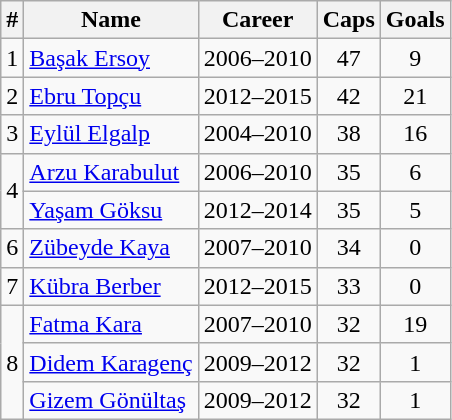<table class="wikitable" style="text-align: center;">
<tr>
<th>#</th>
<th>Name</th>
<th>Career</th>
<th>Caps</th>
<th>Goals</th>
</tr>
<tr>
<td>1</td>
<td align="left"><a href='#'>Başak Ersoy</a></td>
<td>2006–2010</td>
<td>47</td>
<td>9</td>
</tr>
<tr>
<td>2</td>
<td align="left"><a href='#'>Ebru Topçu</a></td>
<td>2012–2015</td>
<td>42</td>
<td>21</td>
</tr>
<tr>
<td>3</td>
<td align="left"><a href='#'>Eylül Elgalp</a></td>
<td>2004–2010</td>
<td>38</td>
<td>16</td>
</tr>
<tr>
<td rowspan=2>4</td>
<td align="left"><a href='#'>Arzu Karabulut</a></td>
<td>2006–2010</td>
<td>35</td>
<td>6</td>
</tr>
<tr>
<td align="left"><a href='#'>Yaşam Göksu</a></td>
<td>2012–2014</td>
<td>35</td>
<td>5</td>
</tr>
<tr>
<td>6</td>
<td align="left"><a href='#'>Zübeyde Kaya</a></td>
<td>2007–2010</td>
<td>34</td>
<td>0</td>
</tr>
<tr>
<td>7</td>
<td align="left"><a href='#'>Kübra Berber</a></td>
<td>2012–2015</td>
<td>33</td>
<td>0</td>
</tr>
<tr>
<td rowspan=3>8</td>
<td align="left"><a href='#'>Fatma Kara</a></td>
<td>2007–2010</td>
<td>32</td>
<td>19</td>
</tr>
<tr>
<td align="left"><a href='#'>Didem Karagenç</a></td>
<td>2009–2012</td>
<td>32</td>
<td>1</td>
</tr>
<tr>
<td align="left"><a href='#'>Gizem Gönültaş</a></td>
<td>2009–2012</td>
<td>32</td>
<td>1</td>
</tr>
</table>
